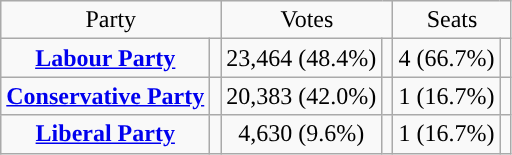<table class=wikitable style="text-align:center;">
<tr>
<td colspan=2>Party</td>
<td colspan=2>Votes</td>
<td colspan=2>Seats</td>
</tr>
<tr>
<td><strong><a href='#'>Labour Party</a></strong></td>
<td style="background:"></td>
<td>23,464 (48.4%)</td>
<td></td>
<td>4 (66.7%)</td>
<td></td>
</tr>
<tr>
<td><strong><a href='#'>Conservative Party</a></strong></td>
<td style="background:"></td>
<td>20,383 (42.0%)</td>
<td></td>
<td>1 (16.7%)</td>
<td></td>
</tr>
<tr>
<td><strong><a href='#'>Liberal Party</a></strong></td>
<td style="background:"></td>
<td>4,630 (9.6%)</td>
<td></td>
<td>1 (16.7%)</td>
<td></td>
</tr>
</table>
